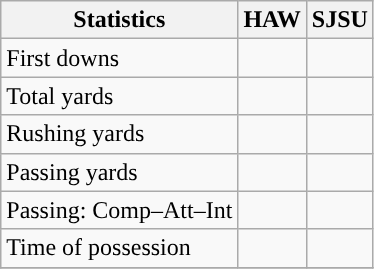<table class="wikitable" style="float: left;">
<tr>
<th>Statistics</th>
<th>HAW</th>
<th>SJSU</th>
</tr>
<tr>
<td>First downs</td>
<td></td>
<td></td>
</tr>
<tr>
<td>Total yards</td>
<td></td>
<td></td>
</tr>
<tr>
<td>Rushing yards</td>
<td></td>
<td></td>
</tr>
<tr>
<td>Passing yards</td>
<td></td>
<td></td>
</tr>
<tr>
<td>Passing: Comp–Att–Int</td>
<td></td>
<td></td>
</tr>
<tr>
<td>Time of possession</td>
<td></td>
<td></td>
</tr>
<tr>
</tr>
</table>
